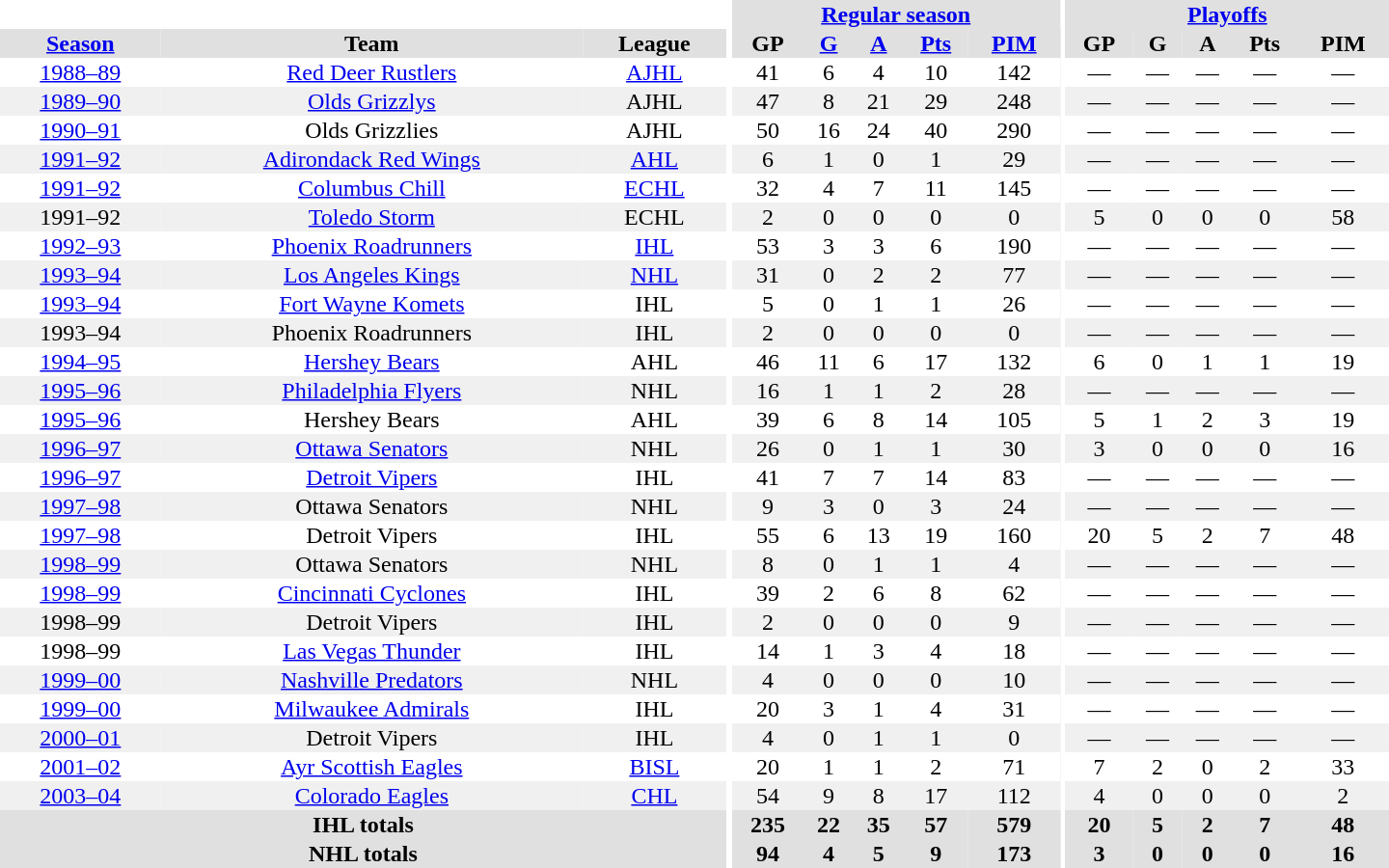<table border="0" cellpadding="1" cellspacing="0" style="text-align:center; width:60em">
<tr bgcolor="#e0e0e0">
<th colspan="3" bgcolor="#ffffff"></th>
<th rowspan="100" bgcolor="#ffffff"></th>
<th colspan="5"><a href='#'>Regular season</a></th>
<th rowspan="100" bgcolor="#ffffff"></th>
<th colspan="5"><a href='#'>Playoffs</a></th>
</tr>
<tr bgcolor="#e0e0e0">
<th><a href='#'>Season</a></th>
<th>Team</th>
<th>League</th>
<th>GP</th>
<th><a href='#'>G</a></th>
<th><a href='#'>A</a></th>
<th><a href='#'>Pts</a></th>
<th><a href='#'>PIM</a></th>
<th>GP</th>
<th>G</th>
<th>A</th>
<th>Pts</th>
<th>PIM</th>
</tr>
<tr>
<td><a href='#'>1988–89</a></td>
<td><a href='#'>Red Deer Rustlers</a></td>
<td><a href='#'>AJHL</a></td>
<td>41</td>
<td>6</td>
<td>4</td>
<td>10</td>
<td>142</td>
<td>—</td>
<td>—</td>
<td>—</td>
<td>—</td>
<td>—</td>
</tr>
<tr bgcolor="#f0f0f0">
<td><a href='#'>1989–90</a></td>
<td><a href='#'>Olds Grizzlys</a></td>
<td>AJHL</td>
<td>47</td>
<td>8</td>
<td>21</td>
<td>29</td>
<td>248</td>
<td>—</td>
<td>—</td>
<td>—</td>
<td>—</td>
<td>—</td>
</tr>
<tr>
<td><a href='#'>1990–91</a></td>
<td>Olds Grizzlies</td>
<td>AJHL</td>
<td>50</td>
<td>16</td>
<td>24</td>
<td>40</td>
<td>290</td>
<td>—</td>
<td>—</td>
<td>—</td>
<td>—</td>
<td>—</td>
</tr>
<tr bgcolor="#f0f0f0">
<td><a href='#'>1991–92</a></td>
<td><a href='#'>Adirondack Red Wings</a></td>
<td><a href='#'>AHL</a></td>
<td>6</td>
<td>1</td>
<td>0</td>
<td>1</td>
<td>29</td>
<td>—</td>
<td>—</td>
<td>—</td>
<td>—</td>
<td>—</td>
</tr>
<tr>
<td><a href='#'>1991–92</a></td>
<td><a href='#'>Columbus Chill</a></td>
<td><a href='#'>ECHL</a></td>
<td>32</td>
<td>4</td>
<td>7</td>
<td>11</td>
<td>145</td>
<td>—</td>
<td>—</td>
<td>—</td>
<td>—</td>
<td>—</td>
</tr>
<tr bgcolor="#f0f0f0">
<td>1991–92</td>
<td><a href='#'>Toledo Storm</a></td>
<td>ECHL</td>
<td>2</td>
<td>0</td>
<td>0</td>
<td>0</td>
<td>0</td>
<td>5</td>
<td>0</td>
<td>0</td>
<td>0</td>
<td>58</td>
</tr>
<tr>
<td><a href='#'>1992–93</a></td>
<td><a href='#'>Phoenix Roadrunners</a></td>
<td><a href='#'>IHL</a></td>
<td>53</td>
<td>3</td>
<td>3</td>
<td>6</td>
<td>190</td>
<td>—</td>
<td>—</td>
<td>—</td>
<td>—</td>
<td>—</td>
</tr>
<tr bgcolor="#f0f0f0">
<td><a href='#'>1993–94</a></td>
<td><a href='#'>Los Angeles Kings</a></td>
<td><a href='#'>NHL</a></td>
<td>31</td>
<td>0</td>
<td>2</td>
<td>2</td>
<td>77</td>
<td>—</td>
<td>—</td>
<td>—</td>
<td>—</td>
<td>—</td>
</tr>
<tr>
<td><a href='#'>1993–94</a></td>
<td><a href='#'>Fort Wayne Komets</a></td>
<td>IHL</td>
<td>5</td>
<td>0</td>
<td>1</td>
<td>1</td>
<td>26</td>
<td>—</td>
<td>—</td>
<td>—</td>
<td>—</td>
<td>—</td>
</tr>
<tr bgcolor="#f0f0f0">
<td>1993–94</td>
<td>Phoenix Roadrunners</td>
<td>IHL</td>
<td>2</td>
<td>0</td>
<td>0</td>
<td>0</td>
<td>0</td>
<td>—</td>
<td>—</td>
<td>—</td>
<td>—</td>
<td>—</td>
</tr>
<tr>
<td><a href='#'>1994–95</a></td>
<td><a href='#'>Hershey Bears</a></td>
<td>AHL</td>
<td>46</td>
<td>11</td>
<td>6</td>
<td>17</td>
<td>132</td>
<td>6</td>
<td>0</td>
<td>1</td>
<td>1</td>
<td>19</td>
</tr>
<tr bgcolor="#f0f0f0">
<td><a href='#'>1995–96</a></td>
<td><a href='#'>Philadelphia Flyers</a></td>
<td>NHL</td>
<td>16</td>
<td>1</td>
<td>1</td>
<td>2</td>
<td>28</td>
<td>—</td>
<td>—</td>
<td>—</td>
<td>—</td>
<td>—</td>
</tr>
<tr>
<td><a href='#'>1995–96</a></td>
<td>Hershey Bears</td>
<td>AHL</td>
<td>39</td>
<td>6</td>
<td>8</td>
<td>14</td>
<td>105</td>
<td>5</td>
<td>1</td>
<td>2</td>
<td>3</td>
<td>19</td>
</tr>
<tr bgcolor="#f0f0f0">
<td><a href='#'>1996–97</a></td>
<td><a href='#'>Ottawa Senators</a></td>
<td>NHL</td>
<td>26</td>
<td>0</td>
<td>1</td>
<td>1</td>
<td>30</td>
<td>3</td>
<td>0</td>
<td>0</td>
<td>0</td>
<td>16</td>
</tr>
<tr>
<td><a href='#'>1996–97</a></td>
<td><a href='#'>Detroit Vipers</a></td>
<td>IHL</td>
<td>41</td>
<td>7</td>
<td>7</td>
<td>14</td>
<td>83</td>
<td>—</td>
<td>—</td>
<td>—</td>
<td>—</td>
<td>—</td>
</tr>
<tr bgcolor="#f0f0f0">
<td><a href='#'>1997–98</a></td>
<td>Ottawa Senators</td>
<td>NHL</td>
<td>9</td>
<td>3</td>
<td>0</td>
<td>3</td>
<td>24</td>
<td>—</td>
<td>—</td>
<td>—</td>
<td>—</td>
<td>—</td>
</tr>
<tr>
<td><a href='#'>1997–98</a></td>
<td>Detroit Vipers</td>
<td>IHL</td>
<td>55</td>
<td>6</td>
<td>13</td>
<td>19</td>
<td>160</td>
<td>20</td>
<td>5</td>
<td>2</td>
<td>7</td>
<td>48</td>
</tr>
<tr bgcolor="#f0f0f0">
<td><a href='#'>1998–99</a></td>
<td>Ottawa Senators</td>
<td>NHL</td>
<td>8</td>
<td>0</td>
<td>1</td>
<td>1</td>
<td>4</td>
<td>—</td>
<td>—</td>
<td>—</td>
<td>—</td>
<td>—</td>
</tr>
<tr>
<td><a href='#'>1998–99</a></td>
<td><a href='#'>Cincinnati Cyclones</a></td>
<td>IHL</td>
<td>39</td>
<td>2</td>
<td>6</td>
<td>8</td>
<td>62</td>
<td>—</td>
<td>—</td>
<td>—</td>
<td>—</td>
<td>—</td>
</tr>
<tr bgcolor="#f0f0f0">
<td>1998–99</td>
<td>Detroit Vipers</td>
<td>IHL</td>
<td>2</td>
<td>0</td>
<td>0</td>
<td>0</td>
<td>9</td>
<td>—</td>
<td>—</td>
<td>—</td>
<td>—</td>
<td>—</td>
</tr>
<tr>
<td>1998–99</td>
<td><a href='#'>Las Vegas Thunder</a></td>
<td>IHL</td>
<td>14</td>
<td>1</td>
<td>3</td>
<td>4</td>
<td>18</td>
<td>—</td>
<td>—</td>
<td>—</td>
<td>—</td>
<td>—</td>
</tr>
<tr bgcolor="#f0f0f0">
<td><a href='#'>1999–00</a></td>
<td><a href='#'>Nashville Predators</a></td>
<td>NHL</td>
<td>4</td>
<td>0</td>
<td>0</td>
<td>0</td>
<td>10</td>
<td>—</td>
<td>—</td>
<td>—</td>
<td>—</td>
<td>—</td>
</tr>
<tr>
<td><a href='#'>1999–00</a></td>
<td><a href='#'>Milwaukee Admirals</a></td>
<td>IHL</td>
<td>20</td>
<td>3</td>
<td>1</td>
<td>4</td>
<td>31</td>
<td>—</td>
<td>—</td>
<td>—</td>
<td>—</td>
<td>—</td>
</tr>
<tr bgcolor="#f0f0f0">
<td><a href='#'>2000–01</a></td>
<td>Detroit Vipers</td>
<td>IHL</td>
<td>4</td>
<td>0</td>
<td>1</td>
<td>1</td>
<td>0</td>
<td>—</td>
<td>—</td>
<td>—</td>
<td>—</td>
<td>—</td>
</tr>
<tr>
<td><a href='#'>2001–02</a></td>
<td><a href='#'>Ayr Scottish Eagles</a></td>
<td><a href='#'>BISL</a></td>
<td>20</td>
<td>1</td>
<td>1</td>
<td>2</td>
<td>71</td>
<td>7</td>
<td>2</td>
<td>0</td>
<td>2</td>
<td>33</td>
</tr>
<tr bgcolor="#f0f0f0">
<td><a href='#'>2003–04</a></td>
<td><a href='#'>Colorado Eagles</a></td>
<td><a href='#'>CHL</a></td>
<td>54</td>
<td>9</td>
<td>8</td>
<td>17</td>
<td>112</td>
<td>4</td>
<td>0</td>
<td>0</td>
<td>0</td>
<td>2</td>
</tr>
<tr bgcolor="#e0e0e0">
<th colspan="3">IHL totals</th>
<th>235</th>
<th>22</th>
<th>35</th>
<th>57</th>
<th>579</th>
<th>20</th>
<th>5</th>
<th>2</th>
<th>7</th>
<th>48</th>
</tr>
<tr bgcolor="#e0e0e0">
<th colspan="3">NHL totals</th>
<th>94</th>
<th>4</th>
<th>5</th>
<th>9</th>
<th>173</th>
<th>3</th>
<th>0</th>
<th>0</th>
<th>0</th>
<th>16</th>
</tr>
</table>
